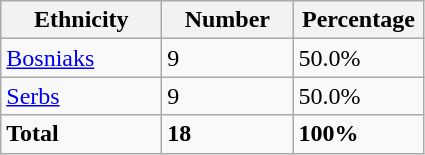<table class="wikitable">
<tr>
<th width="100px">Ethnicity</th>
<th width="80px">Number</th>
<th width="80px">Percentage</th>
</tr>
<tr>
<td><a href='#'>Bosniaks</a></td>
<td>9</td>
<td>50.0%</td>
</tr>
<tr>
<td><a href='#'>Serbs</a></td>
<td>9</td>
<td>50.0%</td>
</tr>
<tr>
<td><strong>Total</strong></td>
<td><strong>18</strong></td>
<td><strong>100%</strong></td>
</tr>
</table>
